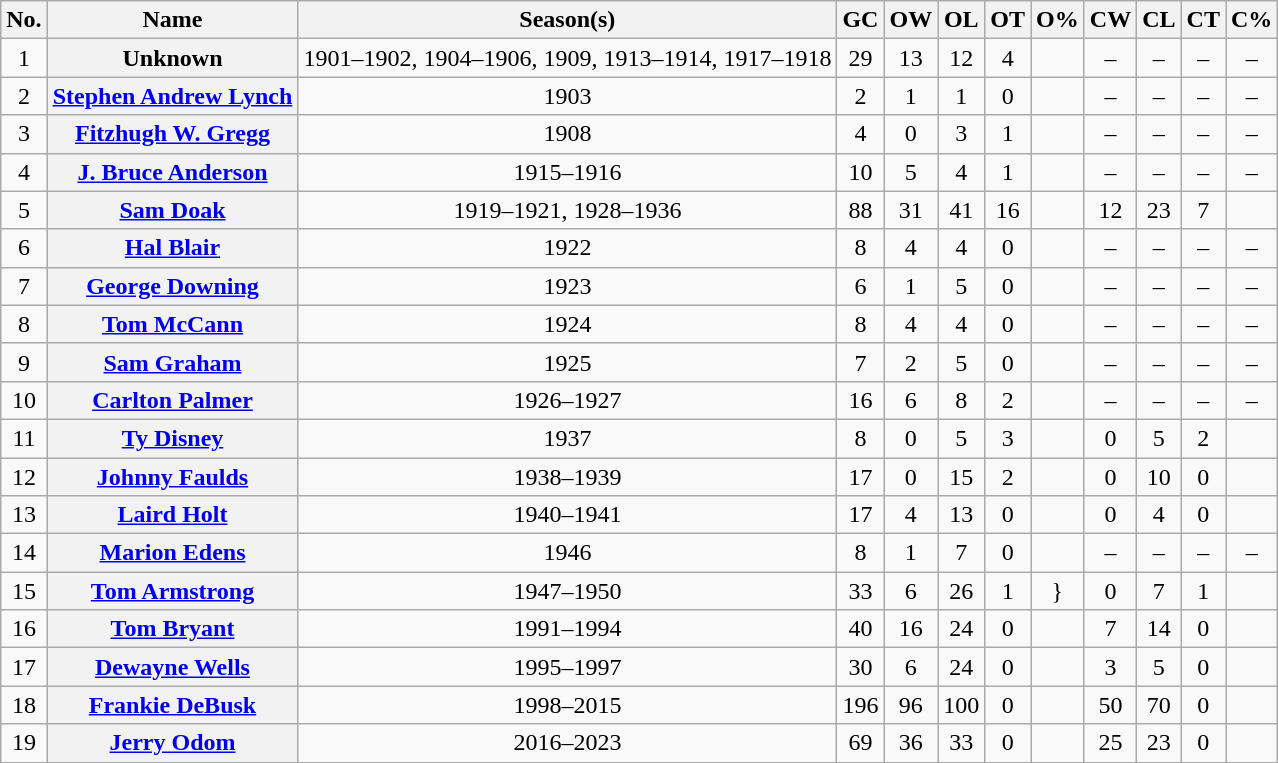<table class="wikitable sortable plainrowheaders" style="text-align:center">
<tr>
<th scope="col" class="unsortable">No.</th>
<th scope="col">Name</th>
<th scope="col">Season(s)</th>
<th scope="col">GC</th>
<th scope="col">OW</th>
<th scope="col">OL</th>
<th scope="col">OT</th>
<th scope="col">O%</th>
<th scope="col">CW</th>
<th scope="col">CL</th>
<th scope="col">CT</th>
<th scope="col">C%</th>
</tr>
<tr>
<td>1</td>
<th scope="row">Unknown</th>
<td>1901–1902, 1904–1906, 1909, 1913–1914, 1917–1918</td>
<td>29</td>
<td>13</td>
<td>12</td>
<td>4</td>
<td></td>
<td>–</td>
<td>–</td>
<td>–</td>
<td>–</td>
</tr>
<tr>
<td>2</td>
<th scope="row"><a href='#'>Stephen Andrew Lynch</a></th>
<td>1903</td>
<td>2</td>
<td>1</td>
<td>1</td>
<td>0</td>
<td></td>
<td>–</td>
<td>–</td>
<td>–</td>
<td>–</td>
</tr>
<tr>
<td>3</td>
<th scope="row"><a href='#'>Fitzhugh W. Gregg</a></th>
<td>1908</td>
<td>4</td>
<td>0</td>
<td>3</td>
<td>1</td>
<td></td>
<td>–</td>
<td>–</td>
<td>–</td>
<td>–</td>
</tr>
<tr>
<td>4</td>
<th scope="row"><a href='#'>J. Bruce Anderson</a></th>
<td>1915–1916</td>
<td>10</td>
<td>5</td>
<td>4</td>
<td>1</td>
<td></td>
<td>–</td>
<td>–</td>
<td>–</td>
<td>–</td>
</tr>
<tr>
<td>5</td>
<th scope="row"><a href='#'>Sam Doak</a></th>
<td>1919–1921, 1928–1936</td>
<td>88</td>
<td>31</td>
<td>41</td>
<td>16</td>
<td></td>
<td>12</td>
<td>23</td>
<td>7</td>
<td></td>
</tr>
<tr>
<td>6</td>
<th scope="row"><a href='#'>Hal Blair</a></th>
<td>1922</td>
<td>8</td>
<td>4</td>
<td>4</td>
<td>0</td>
<td></td>
<td>–</td>
<td>–</td>
<td>–</td>
<td>–</td>
</tr>
<tr>
<td>7</td>
<th scope="row"><a href='#'>George Downing</a></th>
<td>1923</td>
<td>6</td>
<td>1</td>
<td>5</td>
<td>0</td>
<td></td>
<td>–</td>
<td>–</td>
<td>–</td>
<td>–</td>
</tr>
<tr>
<td>8</td>
<th scope="row"><a href='#'>Tom McCann</a></th>
<td>1924</td>
<td>8</td>
<td>4</td>
<td>4</td>
<td>0</td>
<td></td>
<td>–</td>
<td>–</td>
<td>–</td>
<td>–</td>
</tr>
<tr>
<td>9</td>
<th scope="row"><a href='#'>Sam Graham</a></th>
<td>1925</td>
<td>7</td>
<td>2</td>
<td>5</td>
<td>0</td>
<td></td>
<td>–</td>
<td>–</td>
<td>–</td>
<td>–</td>
</tr>
<tr>
<td>10</td>
<th scope="row"><a href='#'>Carlton Palmer</a></th>
<td>1926–1927</td>
<td>16</td>
<td>6</td>
<td>8</td>
<td>2</td>
<td></td>
<td>–</td>
<td>–</td>
<td>–</td>
<td>–</td>
</tr>
<tr>
<td>11</td>
<th scope="row"><a href='#'>Ty Disney</a></th>
<td>1937</td>
<td>8</td>
<td>0</td>
<td>5</td>
<td>3</td>
<td></td>
<td>0</td>
<td>5</td>
<td>2</td>
<td></td>
</tr>
<tr>
<td>12</td>
<th scope="row"><a href='#'>Johnny Faulds</a></th>
<td>1938–1939</td>
<td>17</td>
<td>0</td>
<td>15</td>
<td>2</td>
<td></td>
<td>0</td>
<td>10</td>
<td>0</td>
<td></td>
</tr>
<tr>
<td>13</td>
<th scope="row"><a href='#'>Laird Holt</a></th>
<td>1940–1941</td>
<td>17</td>
<td>4</td>
<td>13</td>
<td>0</td>
<td></td>
<td>0</td>
<td>4</td>
<td>0</td>
<td></td>
</tr>
<tr>
<td>14</td>
<th scope="row"><a href='#'>Marion Edens</a></th>
<td>1946</td>
<td>8</td>
<td>1</td>
<td>7</td>
<td>0</td>
<td></td>
<td>–</td>
<td>–</td>
<td>–</td>
<td>–</td>
</tr>
<tr>
<td>15</td>
<th scope="row"><a href='#'>Tom Armstrong</a></th>
<td>1947–1950</td>
<td>33</td>
<td>6</td>
<td>26</td>
<td>1</td>
<td {{nts>}</td>
<td>0</td>
<td>7</td>
<td>1</td>
<td></td>
</tr>
<tr>
<td>16</td>
<th scope="row"><a href='#'>Tom Bryant</a></th>
<td>1991–1994</td>
<td>40</td>
<td>16</td>
<td>24</td>
<td>0</td>
<td></td>
<td>7</td>
<td>14</td>
<td>0</td>
<td></td>
</tr>
<tr>
<td>17</td>
<th scope="row"><a href='#'>Dewayne Wells</a></th>
<td>1995–1997</td>
<td>30</td>
<td>6</td>
<td>24</td>
<td>0</td>
<td></td>
<td>3</td>
<td>5</td>
<td>0</td>
<td></td>
</tr>
<tr>
<td>18</td>
<th scope="row"><a href='#'>Frankie DeBusk</a></th>
<td>1998–2015</td>
<td>196</td>
<td>96</td>
<td>100</td>
<td>0</td>
<td></td>
<td>50</td>
<td>70</td>
<td>0</td>
<td></td>
</tr>
<tr>
<td>19</td>
<th scope="row"><a href='#'>Jerry Odom</a></th>
<td>2016–2023</td>
<td>69</td>
<td>36</td>
<td>33</td>
<td>0</td>
<td></td>
<td>25</td>
<td>23</td>
<td>0</td>
<td></td>
</tr>
</table>
